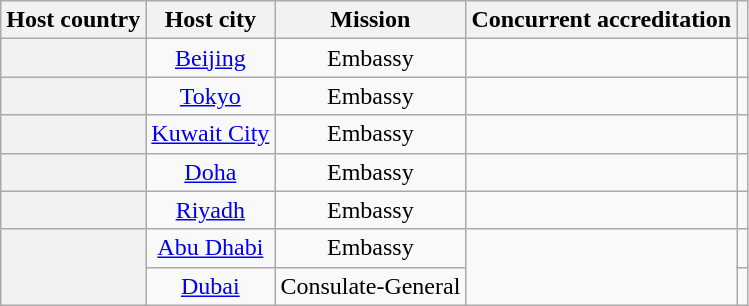<table class="wikitable plainrowheaders" style="text-align:center;">
<tr>
<th scope="col">Host country</th>
<th scope="col">Host city</th>
<th scope="col">Mission</th>
<th scope="col">Concurrent accreditation</th>
<th scope="col"></th>
</tr>
<tr>
<th scope="row"></th>
<td><a href='#'>Beijing</a></td>
<td>Embassy</td>
<td></td>
<td></td>
</tr>
<tr>
<th scope="row"></th>
<td><a href='#'>Tokyo</a></td>
<td>Embassy</td>
<td></td>
<td></td>
</tr>
<tr>
<th scope="row"></th>
<td><a href='#'>Kuwait City</a></td>
<td>Embassy</td>
<td></td>
<td></td>
</tr>
<tr>
<th scope="row"></th>
<td><a href='#'>Doha</a></td>
<td>Embassy</td>
<td></td>
<td></td>
</tr>
<tr>
<th scope="row"></th>
<td><a href='#'>Riyadh</a></td>
<td>Embassy</td>
<td></td>
<td></td>
</tr>
<tr>
<th scope="row" rowspan="2"></th>
<td><a href='#'>Abu Dhabi</a></td>
<td>Embassy</td>
<td rowspan="2"></td>
<td></td>
</tr>
<tr>
<td><a href='#'>Dubai</a></td>
<td>Consulate-General</td>
<td></td>
</tr>
</table>
